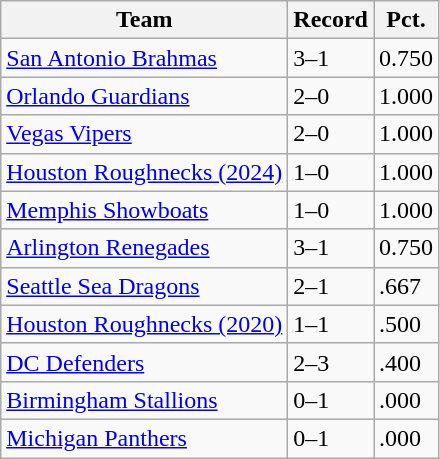<table class="wikitable sortable">
<tr>
<th>Team</th>
<th>Record</th>
<th>Pct.</th>
</tr>
<tr>
<td><a href='#'>San Antonio Brahmas</a></td>
<td>3–1</td>
<td>0.750</td>
</tr>
<tr -bgcolor=lightgray>
<td><a href='#'>Orlando Guardians</a></td>
<td>2–0</td>
<td>1.000</td>
</tr>
<tr -bgcolor=lightgray>
<td><a href='#'>Vegas Vipers</a></td>
<td>2–0</td>
<td>1.000</td>
</tr>
<tr>
<td><a href='#'>Houston Roughnecks (2024)</a></td>
<td>1–0</td>
<td>1.000</td>
</tr>
<tr>
<td><a href='#'>Memphis Showboats</a></td>
<td>1–0</td>
<td>1.000</td>
</tr>
<tr>
<td><a href='#'>Arlington Renegades</a></td>
<td>3–1</td>
<td>0.750</td>
</tr>
<tr -bgcolor=lightgray>
<td><a href='#'>Seattle Sea Dragons</a></td>
<td>2–1</td>
<td>.667</td>
</tr>
<tr -bgcolor=lightgray>
<td><a href='#'>Houston Roughnecks (2020)</a></td>
<td>1–1</td>
<td>.500</td>
</tr>
<tr>
<td><a href='#'>DC Defenders</a></td>
<td>2–3</td>
<td>.400</td>
</tr>
<tr>
<td><a href='#'>Birmingham Stallions</a></td>
<td>0–1</td>
<td>.000</td>
</tr>
<tr>
<td><a href='#'>Michigan Panthers</a></td>
<td>0–1</td>
<td>.000</td>
</tr>
</table>
